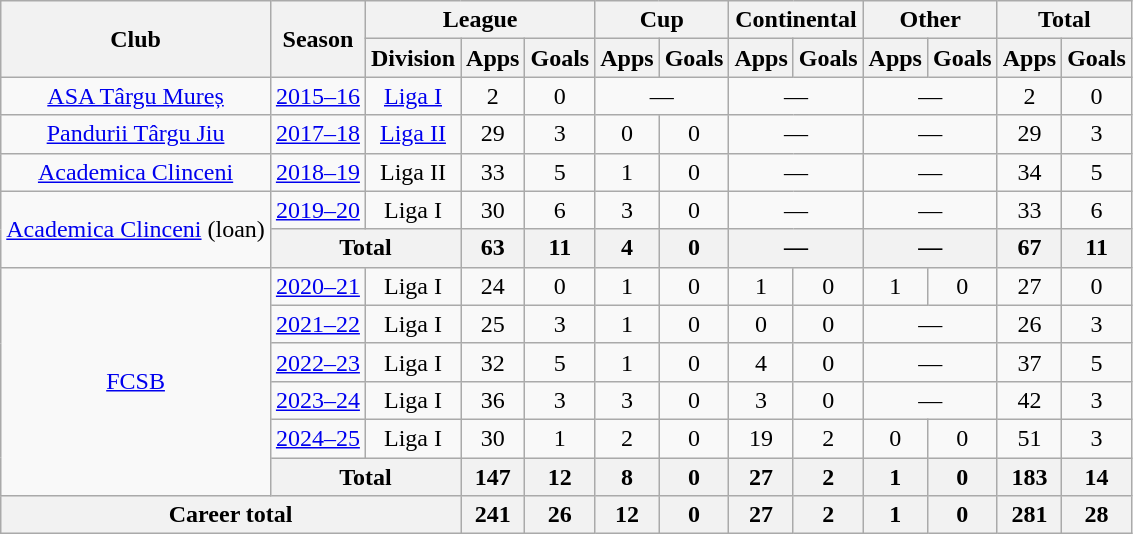<table class="wikitable" style="text-align:center">
<tr>
<th rowspan="2">Club</th>
<th rowspan="2">Season</th>
<th colspan="3">League</th>
<th colspan="2">Cup</th>
<th colspan="2">Continental</th>
<th colspan="2">Other</th>
<th colspan="3">Total</th>
</tr>
<tr>
<th>Division</th>
<th>Apps</th>
<th>Goals</th>
<th>Apps</th>
<th>Goals</th>
<th>Apps</th>
<th>Goals</th>
<th>Apps</th>
<th>Goals</th>
<th>Apps</th>
<th>Goals</th>
</tr>
<tr>
<td><a href='#'>ASA Târgu Mureș</a></td>
<td><a href='#'>2015–16</a></td>
<td><a href='#'>Liga I</a></td>
<td>2</td>
<td>0</td>
<td colspan="2">—</td>
<td colspan="2">—</td>
<td colspan="2">—</td>
<td>2</td>
<td>0</td>
</tr>
<tr>
<td><a href='#'>Pandurii Târgu Jiu</a></td>
<td><a href='#'>2017–18</a></td>
<td><a href='#'>Liga II</a></td>
<td>29</td>
<td>3</td>
<td>0</td>
<td>0</td>
<td colspan="2">—</td>
<td colspan="2">—</td>
<td>29</td>
<td>3</td>
</tr>
<tr>
<td rowspan="1"><a href='#'>Academica Clinceni</a></td>
<td><a href='#'>2018–19</a></td>
<td>Liga II</td>
<td>33</td>
<td>5</td>
<td>1</td>
<td>0</td>
<td colspan="2">—</td>
<td colspan="2">—</td>
<td>34</td>
<td>5</td>
</tr>
<tr>
<td rowspan="2"><a href='#'>Academica Clinceni</a> (loan)</td>
<td><a href='#'>2019–20</a></td>
<td>Liga I</td>
<td>30</td>
<td>6</td>
<td>3</td>
<td>0</td>
<td colspan="2">—</td>
<td colspan="2">—</td>
<td>33</td>
<td>6</td>
</tr>
<tr>
<th colspan="2">Total</th>
<th>63</th>
<th>11</th>
<th>4</th>
<th>0</th>
<th colspan="2">—</th>
<th colspan="2">—</th>
<th>67</th>
<th>11</th>
</tr>
<tr>
<td rowspan="6"><a href='#'>FCSB</a></td>
<td><a href='#'>2020–21</a></td>
<td>Liga I</td>
<td>24</td>
<td>0</td>
<td>1</td>
<td>0</td>
<td>1</td>
<td>0</td>
<td>1</td>
<td>0</td>
<td>27</td>
<td>0</td>
</tr>
<tr>
<td><a href='#'>2021–22</a></td>
<td>Liga I</td>
<td>25</td>
<td>3</td>
<td>1</td>
<td>0</td>
<td>0</td>
<td>0</td>
<td colspan="2">—</td>
<td>26</td>
<td>3</td>
</tr>
<tr>
<td><a href='#'>2022–23</a></td>
<td>Liga I</td>
<td>32</td>
<td>5</td>
<td>1</td>
<td>0</td>
<td>4</td>
<td>0</td>
<td colspan="2">—</td>
<td>37</td>
<td>5</td>
</tr>
<tr>
<td><a href='#'>2023–24</a></td>
<td>Liga I</td>
<td>36</td>
<td>3</td>
<td>3</td>
<td>0</td>
<td>3</td>
<td>0</td>
<td colspan="2">—</td>
<td>42</td>
<td>3</td>
</tr>
<tr>
<td><a href='#'>2024–25</a></td>
<td>Liga I</td>
<td>30</td>
<td>1</td>
<td>2</td>
<td>0</td>
<td>19</td>
<td>2</td>
<td>0</td>
<td>0</td>
<td>51</td>
<td>3</td>
</tr>
<tr>
<th colspan="2">Total</th>
<th>147</th>
<th>12</th>
<th>8</th>
<th>0</th>
<th>27</th>
<th>2</th>
<th>1</th>
<th>0</th>
<th>183</th>
<th>14</th>
</tr>
<tr>
<th colspan="3">Career total</th>
<th>241</th>
<th>26</th>
<th>12</th>
<th>0</th>
<th>27</th>
<th>2</th>
<th>1</th>
<th>0</th>
<th>281</th>
<th>28</th>
</tr>
</table>
